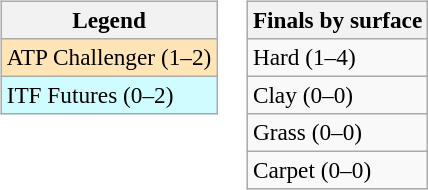<table>
<tr valign=top>
<td><br><table class=wikitable style=font-size:97%>
<tr>
<th>Legend</th>
</tr>
<tr bgcolor=moccasin>
<td>ATP Challenger (1–2)</td>
</tr>
<tr bgcolor=cffcff>
<td>ITF Futures (0–2)</td>
</tr>
</table>
</td>
<td><br><table class=wikitable style=font-size:97%>
<tr>
<th>Finals by surface</th>
</tr>
<tr>
<td>Hard (1–4)</td>
</tr>
<tr>
<td>Clay (0–0)</td>
</tr>
<tr>
<td>Grass (0–0)</td>
</tr>
<tr>
<td>Carpet (0–0)</td>
</tr>
</table>
</td>
</tr>
</table>
